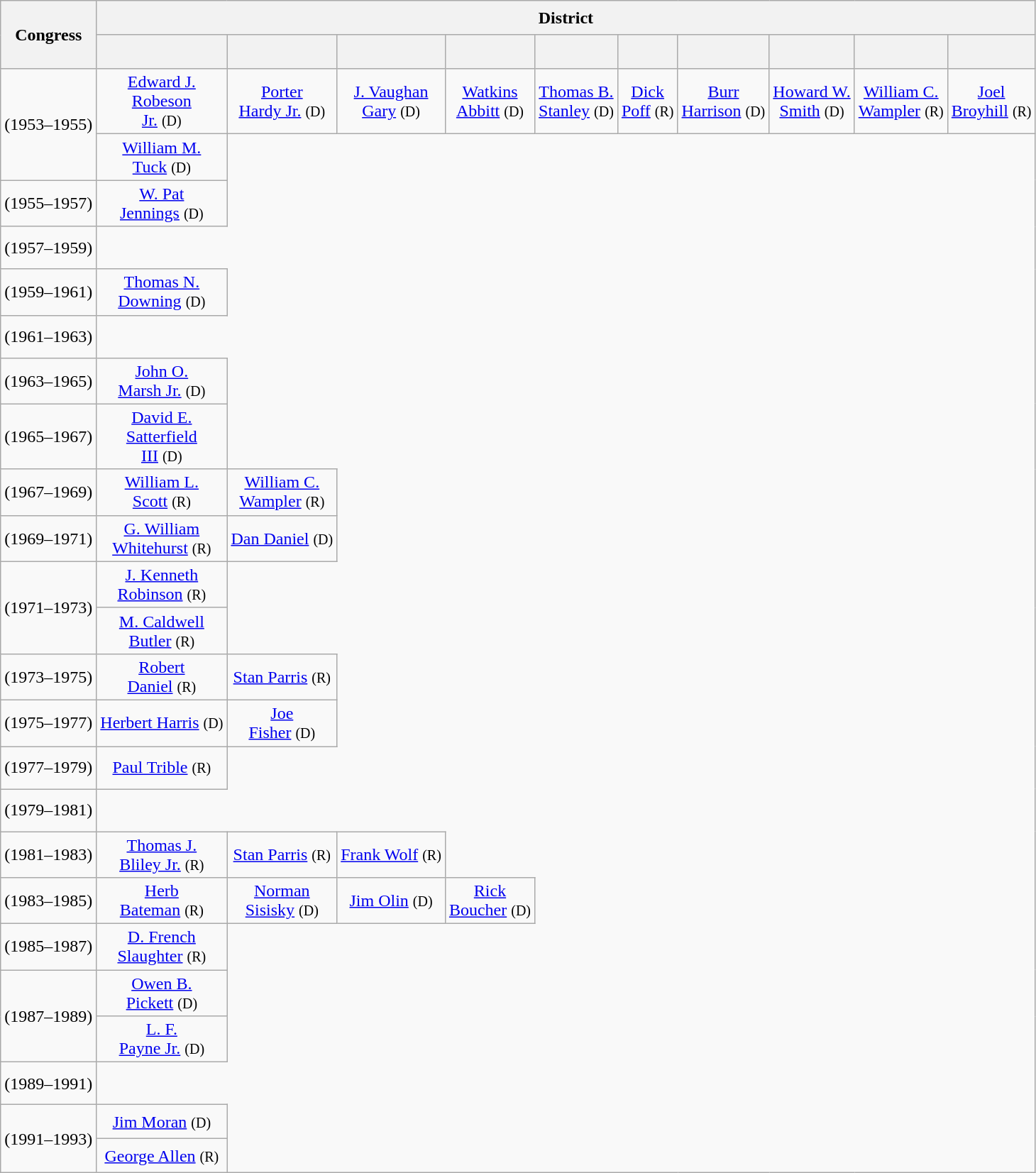<table class="wikitable sortable sticky-header-multi" style="text-align:center">
<tr style="height:2em">
<th rowspan=2 class=unsortable>Congress</th>
<th colspan=10 class=unsortable>District</th>
</tr>
<tr style="height:2em">
<th class=unsortable></th>
<th class=unsortable></th>
<th class=unsortable></th>
<th class=unsortable></th>
<th class=unsortable></th>
<th class=unsortable></th>
<th class=unsortable></th>
<th class=unsortable></th>
<th class=unsortable></th>
<th class=unsortable></th>
</tr>
<tr style="height:2em">
<td rowspan=2><strong></strong> (1953–1955)</td>
<td><a href='#'>Edward J.<br>Robeson<br>Jr.</a> <small>(D)</small></td>
<td><a href='#'>Porter<br>Hardy Jr.</a> <small>(D)</small></td>
<td><a href='#'>J. Vaughan<br>Gary</a> <small>(D)</small></td>
<td><a href='#'>Watkins<br>Abbitt</a> <small>(D)</small></td>
<td><a href='#'>Thomas B.<br>Stanley</a> <small>(D)</small></td>
<td><a href='#'>Dick<br>Poff</a> <small>(R)</small></td>
<td><a href='#'>Burr<br>Harrison</a> <small>(D)</small></td>
<td><a href='#'>Howard W.<br>Smith</a> <small>(D)</small></td>
<td><a href='#'>William C.<br>Wampler</a> <small>(R)</small></td>
<td><a href='#'>Joel<br>Broyhill</a> <small>(R)</small></td>
</tr>
<tr style="height:1.5em">
<td><a href='#'>William M.<br>Tuck</a> <small>(D)</small></td>
</tr>
<tr style="height:2.5em">
<td><strong></strong> (1955–1957)</td>
<td><a href='#'>W. Pat<br>Jennings</a> <small>(D)</small></td>
</tr>
<tr style="height:2.5em">
<td><strong></strong> (1957–1959)</td>
</tr>
<tr style="height:2.5em">
<td><strong></strong> (1959–1961)</td>
<td><a href='#'>Thomas N.<br>Downing</a> <small>(D)</small></td>
</tr>
<tr style="height:2.5em">
<td><strong></strong> (1961–1963)</td>
</tr>
<tr style="height:2.5em">
<td><strong></strong> (1963–1965)</td>
<td><a href='#'>John O.<br>Marsh Jr.</a> <small>(D)</small></td>
</tr>
<tr style="height:2.5em">
<td><strong></strong> (1965–1967)</td>
<td><a href='#'>David E.<br>Satterfield<br>III</a> <small>(D)</small></td>
</tr>
<tr style="height:2.5em">
<td><strong></strong> (1967–1969)</td>
<td><a href='#'>William L.<br>Scott</a> <small>(R)</small></td>
<td><a href='#'>William C.<br>Wampler</a> <small>(R)</small></td>
</tr>
<tr style="height:2.5em">
<td><strong></strong> (1969–1971)</td>
<td><a href='#'>G. William<br>Whitehurst</a> <small>(R)</small></td>
<td><a href='#'>Dan Daniel</a> <small>(D)</small></td>
</tr>
<tr style="height:1.5em">
<td rowspan=2><strong></strong> (1971–1973)</td>
<td><a href='#'>J. Kenneth<br>Robinson</a> <small>(R)</small></td>
</tr>
<tr style="height:1.5em">
<td><a href='#'>M. Caldwell<br>Butler</a> <small>(R)</small></td>
</tr>
<tr style="height:2.5em">
<td><strong></strong> (1973–1975)</td>
<td><a href='#'>Robert<br>Daniel</a> <small>(R)</small></td>
<td><a href='#'>Stan Parris</a> <small>(R)</small></td>
</tr>
<tr style="height:2.5em">
<td><strong></strong> (1975–1977)</td>
<td><a href='#'>Herbert Harris</a> <small>(D)</small></td>
<td><a href='#'>Joe<br>Fisher</a> <small>(D)</small></td>
</tr>
<tr style="height:2.5em">
<td><strong></strong> (1977–1979)</td>
<td><a href='#'>Paul Trible</a> <small>(R)</small></td>
</tr>
<tr style="height:2.5em">
<td><strong></strong> (1979–1981)</td>
</tr>
<tr style="height:2.5em">
<td><strong></strong> (1981–1983)</td>
<td><a href='#'>Thomas J.<br>Bliley Jr.</a> <small>(R)</small></td>
<td><a href='#'>Stan Parris</a> <small>(R)</small></td>
<td><a href='#'>Frank Wolf</a> <small>(R)</small></td>
</tr>
<tr style="height:2.5em">
<td><strong></strong> (1983–1985)</td>
<td><a href='#'>Herb<br>Bateman</a> <small>(R)</small></td>
<td><a href='#'>Norman<br>Sisisky</a> <small>(D)</small></td>
<td><a href='#'>Jim Olin</a> <small>(D)</small></td>
<td><a href='#'>Rick<br>Boucher</a> <small>(D)</small></td>
</tr>
<tr style="height:2.5em">
<td><strong></strong> (1985–1987)</td>
<td><a href='#'>D. French<br>Slaughter</a> <small>(R)</small></td>
</tr>
<tr style="height:1.5em">
<td rowspan=2><strong></strong> (1987–1989)</td>
<td><a href='#'>Owen B.<br>Pickett</a> <small>(D)</small></td>
</tr>
<tr style="height:1.5em">
<td><a href='#'>L. F.<br>Payne Jr.</a> <small>(D)</small></td>
</tr>
<tr style="height:2.5em">
<td><strong></strong> (1989–1991)</td>
</tr>
<tr style="height:2em">
<td rowspan=2><strong></strong> (1991–1993)</td>
<td><a href='#'>Jim Moran</a> <small>(D)</small></td>
</tr>
<tr style="height:2em">
<td><a href='#'>George Allen</a> <small>(R)</small></td>
</tr>
</table>
